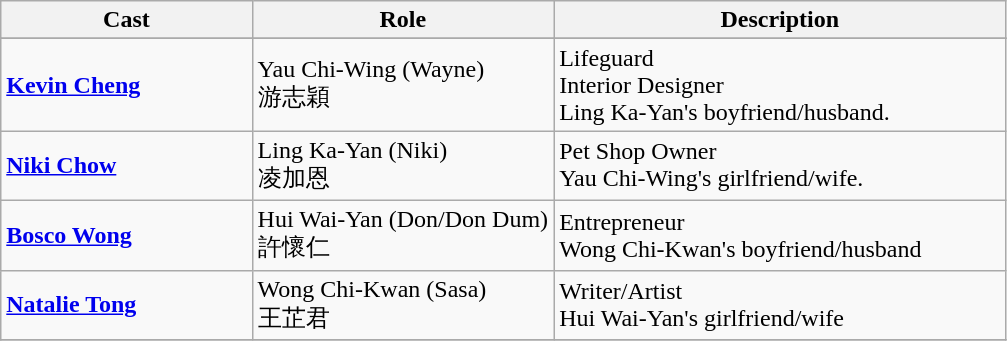<table class="wikitable">
<tr>
<th style="width:25%">Cast</th>
<th style="width:30%">Role</th>
<th>Description</th>
</tr>
<tr>
</tr>
<tr>
<td><strong><a href='#'>Kevin Cheng</a></strong></td>
<td>Yau Chi-Wing (Wayne) <br> 游志穎</td>
<td>Lifeguard <br> Interior Designer <br> Ling Ka-Yan's boyfriend/husband.</td>
</tr>
<tr>
<td><strong><a href='#'>Niki Chow</a></strong></td>
<td>Ling Ka-Yan (Niki) <br> 凌加恩</td>
<td>Pet Shop Owner <br> Yau Chi-Wing's girlfriend/wife.</td>
</tr>
<tr>
<td><strong><a href='#'>Bosco Wong</a></strong></td>
<td>Hui Wai-Yan (Don/Don Dum) <br> 許懷仁</td>
<td>Entrepreneur <br> Wong Chi-Kwan's boyfriend/husband</td>
</tr>
<tr>
<td><strong><a href='#'>Natalie Tong</a></strong></td>
<td>Wong Chi-Kwan (Sasa) <br> 王芷君</td>
<td>Writer/Artist <br> Hui Wai-Yan's girlfriend/wife</td>
</tr>
<tr>
</tr>
</table>
